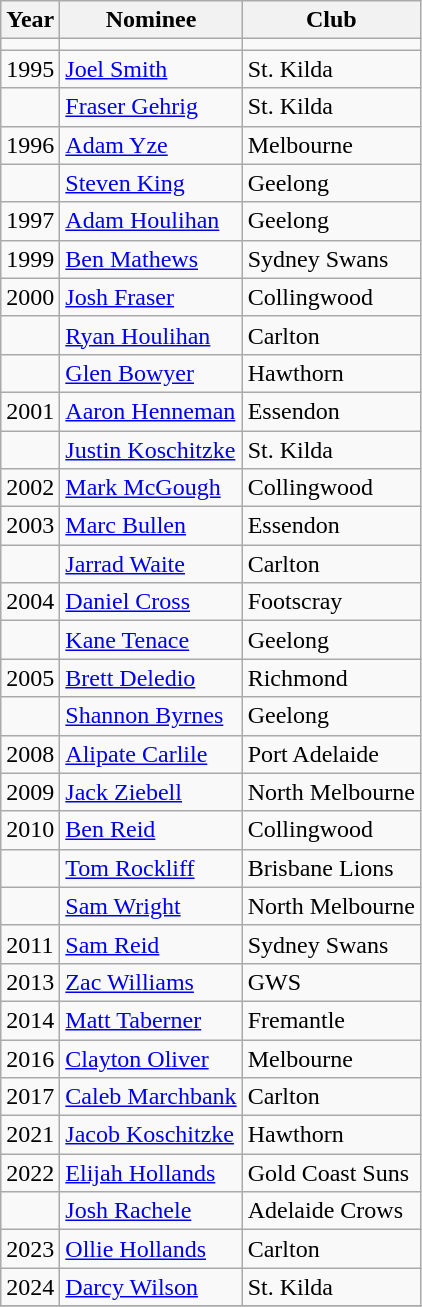<table class="wikitable collapsible collapsed">
<tr>
<th><strong>Year</strong></th>
<th><span><strong>Nominee</strong></span></th>
<th><strong>Club</strong></th>
</tr>
<tr>
<td></td>
<td></td>
<td></td>
</tr>
<tr>
<td>1995</td>
<td><a href='#'>Joel Smith</a></td>
<td>St. Kilda</td>
</tr>
<tr>
<td></td>
<td><a href='#'>Fraser Gehrig</a></td>
<td>St. Kilda</td>
</tr>
<tr>
<td>1996</td>
<td><a href='#'>Adam Yze</a></td>
<td>Melbourne</td>
</tr>
<tr>
<td></td>
<td><a href='#'>Steven King</a></td>
<td>Geelong</td>
</tr>
<tr>
<td>1997</td>
<td><a href='#'>Adam Houlihan</a></td>
<td>Geelong</td>
</tr>
<tr>
<td>1999</td>
<td><a href='#'>Ben Mathews</a></td>
<td>Sydney Swans</td>
</tr>
<tr>
<td>2000</td>
<td><a href='#'>Josh Fraser</a></td>
<td>Collingwood</td>
</tr>
<tr>
<td></td>
<td><a href='#'>Ryan Houlihan</a></td>
<td>Carlton</td>
</tr>
<tr>
<td></td>
<td><a href='#'>Glen Bowyer</a></td>
<td>Hawthorn</td>
</tr>
<tr>
<td>2001</td>
<td><a href='#'>Aaron Henneman</a></td>
<td>Essendon</td>
</tr>
<tr>
<td></td>
<td><a href='#'>Justin Koschitzke</a></td>
<td>St. Kilda</td>
</tr>
<tr>
<td>2002</td>
<td><a href='#'>Mark McGough</a></td>
<td>Collingwood</td>
</tr>
<tr>
<td>2003</td>
<td><a href='#'>Marc Bullen</a></td>
<td>Essendon</td>
</tr>
<tr>
<td></td>
<td><a href='#'>Jarrad Waite</a></td>
<td>Carlton</td>
</tr>
<tr>
<td>2004</td>
<td><a href='#'>Daniel Cross</a></td>
<td>Footscray</td>
</tr>
<tr>
<td></td>
<td><a href='#'>Kane Tenace</a></td>
<td>Geelong</td>
</tr>
<tr>
<td>2005</td>
<td><a href='#'>Brett Deledio</a></td>
<td>Richmond</td>
</tr>
<tr>
<td></td>
<td><a href='#'>Shannon Byrnes</a></td>
<td>Geelong</td>
</tr>
<tr>
<td>2008</td>
<td><a href='#'>Alipate Carlile</a></td>
<td>Port Adelaide</td>
</tr>
<tr>
<td>2009</td>
<td><a href='#'>Jack Ziebell</a></td>
<td>North Melbourne</td>
</tr>
<tr>
<td>2010</td>
<td><a href='#'>Ben Reid</a></td>
<td>Collingwood</td>
</tr>
<tr>
<td></td>
<td><a href='#'>Tom Rockliff</a></td>
<td>Brisbane Lions</td>
</tr>
<tr>
<td></td>
<td><a href='#'>Sam Wright</a></td>
<td>North Melbourne</td>
</tr>
<tr>
<td>2011</td>
<td><a href='#'>Sam Reid</a></td>
<td>Sydney Swans</td>
</tr>
<tr>
<td>2013</td>
<td><a href='#'>Zac Williams</a></td>
<td>GWS</td>
</tr>
<tr>
<td>2014</td>
<td><a href='#'>Matt Taberner</a></td>
<td>Fremantle</td>
</tr>
<tr>
<td>2016</td>
<td><a href='#'>Clayton Oliver</a></td>
<td>Melbourne</td>
</tr>
<tr>
<td>2017</td>
<td><a href='#'>Caleb Marchbank</a></td>
<td>Carlton</td>
</tr>
<tr>
<td>2021</td>
<td><a href='#'>Jacob Koschitzke</a></td>
<td>Hawthorn</td>
</tr>
<tr>
<td>2022</td>
<td><a href='#'>Elijah Hollands</a></td>
<td>Gold Coast Suns</td>
</tr>
<tr>
<td></td>
<td><a href='#'>Josh Rachele</a></td>
<td>Adelaide Crows</td>
</tr>
<tr>
<td>2023</td>
<td><a href='#'>Ollie Hollands</a></td>
<td>Carlton</td>
</tr>
<tr>
<td>2024</td>
<td><a href='#'>Darcy Wilson</a></td>
<td>St. Kilda</td>
</tr>
<tr>
</tr>
</table>
